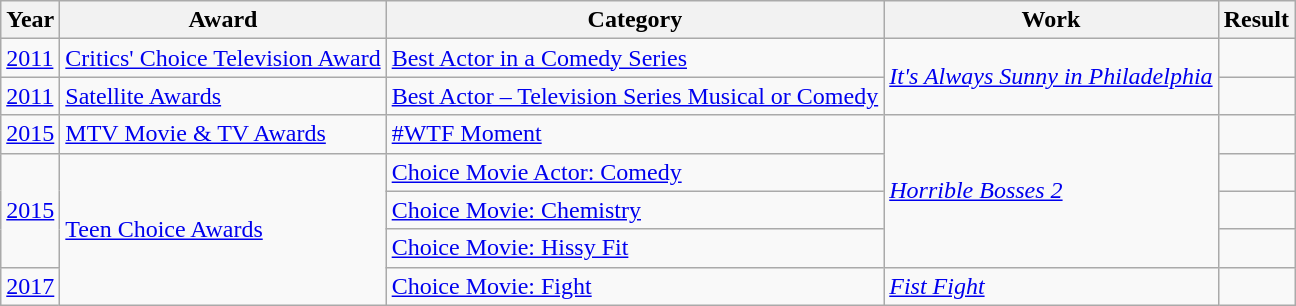<table class="wikitable">
<tr>
<th>Year</th>
<th>Award</th>
<th>Category</th>
<th>Work</th>
<th>Result</th>
</tr>
<tr>
<td><a href='#'>2011</a></td>
<td><a href='#'>Critics' Choice Television Award</a></td>
<td><a href='#'>Best Actor in a Comedy Series</a></td>
<td rowspan="2"><em><a href='#'>It's Always Sunny in Philadelphia</a></em></td>
<td></td>
</tr>
<tr>
<td><a href='#'>2011</a></td>
<td><a href='#'>Satellite Awards</a></td>
<td><a href='#'>Best Actor – Television Series Musical or Comedy</a></td>
<td></td>
</tr>
<tr>
<td><a href='#'>2015</a></td>
<td><a href='#'>MTV Movie & TV Awards</a></td>
<td><a href='#'>#WTF Moment</a></td>
<td rowspan="4"><em><a href='#'>Horrible Bosses 2</a></em></td>
<td></td>
</tr>
<tr>
<td rowspan="3"><a href='#'>2015</a></td>
<td rowspan="4"><a href='#'>Teen Choice Awards</a></td>
<td><a href='#'>Choice Movie Actor: Comedy</a></td>
<td></td>
</tr>
<tr>
<td><a href='#'>Choice Movie: Chemistry</a></td>
<td></td>
</tr>
<tr>
<td><a href='#'>Choice Movie: Hissy Fit</a></td>
<td></td>
</tr>
<tr>
<td><a href='#'>2017</a></td>
<td><a href='#'>Choice Movie: Fight</a></td>
<td><em><a href='#'>Fist Fight</a></em></td>
<td></td>
</tr>
</table>
